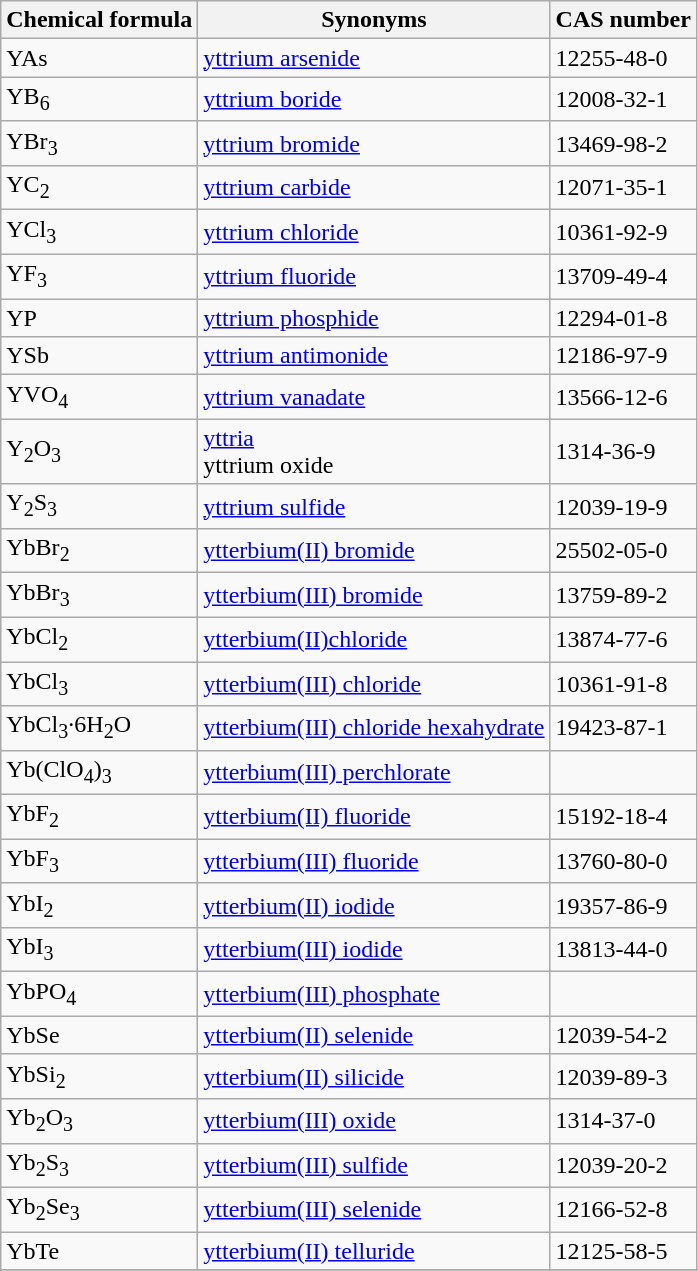<table class="wikitable sortable">
<tr>
<th>Chemical formula</th>
<th>Synonyms</th>
<th>CAS number</th>
</tr>
<tr>
<td>YAs</td>
<td><a href='#'>yttrium arsenide</a></td>
<td>12255-48-0</td>
</tr>
<tr>
<td>YB<sub>6</sub></td>
<td><a href='#'>yttrium boride</a></td>
<td>12008-32-1</td>
</tr>
<tr>
<td>YBr<sub>3</sub></td>
<td><a href='#'>yttrium bromide</a></td>
<td>13469-98-2</td>
</tr>
<tr>
<td>YC<sub>2</sub></td>
<td><a href='#'>yttrium carbide</a></td>
<td>12071-35-1</td>
</tr>
<tr>
<td>YCl<sub>3</sub></td>
<td><a href='#'>yttrium chloride</a></td>
<td>10361-92-9</td>
</tr>
<tr>
<td>YF<sub>3</sub></td>
<td><a href='#'>yttrium fluoride</a></td>
<td>13709-49-4</td>
</tr>
<tr>
<td>YP</td>
<td><a href='#'>yttrium phosphide</a></td>
<td>12294-01-8</td>
</tr>
<tr>
<td>YSb</td>
<td><a href='#'>yttrium antimonide</a></td>
<td>12186-97-9</td>
</tr>
<tr>
<td>YVO<sub>4</sub></td>
<td><a href='#'>yttrium vanadate</a></td>
<td>13566-12-6</td>
</tr>
<tr>
<td>Y<sub>2</sub>O<sub>3</sub></td>
<td><a href='#'>yttria</a> <br> yttrium oxide</td>
<td>1314-36-9</td>
</tr>
<tr>
<td>Y<sub>2</sub>S<sub>3</sub></td>
<td><a href='#'>yttrium sulfide</a></td>
<td>12039-19-9</td>
</tr>
<tr>
<td>YbBr<sub>2</sub></td>
<td><a href='#'>ytterbium(II) bromide</a></td>
<td>25502-05-0</td>
</tr>
<tr>
<td>YbBr<sub>3</sub></td>
<td><a href='#'>ytterbium(III) bromide</a></td>
<td>13759-89-2</td>
</tr>
<tr>
<td>YbCl<sub>2</sub></td>
<td><a href='#'>ytterbium(II)chloride</a></td>
<td>13874-77-6</td>
</tr>
<tr>
<td>YbCl<sub>3</sub></td>
<td><a href='#'>ytterbium(III) chloride</a></td>
<td>10361-91-8</td>
</tr>
<tr>
<td>YbCl<sub>3</sub>·6H<sub>2</sub>O</td>
<td><a href='#'>ytterbium(III) chloride hexahydrate</a></td>
<td>19423-87-1</td>
</tr>
<tr>
<td>Yb(ClO<sub>4</sub>)<sub>3</sub></td>
<td><a href='#'>ytterbium(III) perchlorate</a></td>
<td></td>
</tr>
<tr>
<td>YbF<sub>2</sub></td>
<td><a href='#'>ytterbium(II) fluoride</a></td>
<td>15192-18-4</td>
</tr>
<tr>
<td>YbF<sub>3</sub></td>
<td><a href='#'>ytterbium(III) fluoride</a></td>
<td>13760-80-0</td>
</tr>
<tr>
<td>YbI<sub>2</sub></td>
<td><a href='#'>ytterbium(II) iodide</a></td>
<td>19357-86-9</td>
</tr>
<tr>
<td>YbI<sub>3</sub></td>
<td><a href='#'>ytterbium(III) iodide</a></td>
<td>13813-44-0</td>
</tr>
<tr>
<td>YbPO<sub>4</sub></td>
<td><a href='#'>ytterbium(III) phosphate</a></td>
<td></td>
</tr>
<tr>
<td>YbSe</td>
<td><a href='#'>ytterbium(II) selenide</a></td>
<td>12039-54-2</td>
</tr>
<tr>
<td>YbSi<sub>2</sub></td>
<td><a href='#'>ytterbium(II) silicide</a></td>
<td>12039-89-3</td>
</tr>
<tr>
<td>Yb<sub>2</sub>O<sub>3</sub></td>
<td><a href='#'>ytterbium(III) oxide</a></td>
<td>1314-37-0</td>
</tr>
<tr>
<td>Yb<sub>2</sub>S<sub>3</sub></td>
<td><a href='#'>ytterbium(III) sulfide</a></td>
<td>12039-20-2</td>
</tr>
<tr>
<td>Yb<sub>2</sub>Se<sub>3</sub></td>
<td><a href='#'>ytterbium(III) selenide</a></td>
<td>12166-52-8</td>
</tr>
<tr>
<td>YbTe</td>
<td><a href='#'>ytterbium(II) telluride</a></td>
<td>12125-58-5</td>
</tr>
<tr>
</tr>
</table>
